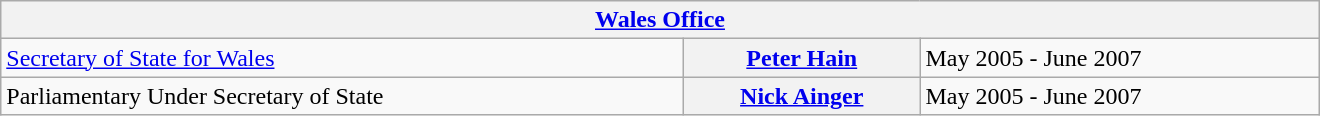<table class="wikitable plainrowheaders" width=100% style="max-width:55em;">
<tr>
<th colspan=4><a href='#'>Wales Office</a></th>
</tr>
<tr>
<td><a href='#'>Secretary of State for Wales</a></td>
<th scope="row" style="font-weight:bold;"><a href='#'>Peter Hain</a></th>
<td>May 2005 - June 2007</td>
</tr>
<tr>
<td>Parliamentary Under Secretary of State</td>
<th scope="row"><a href='#'>Nick Ainger</a></th>
<td>May 2005 - June 2007</td>
</tr>
</table>
